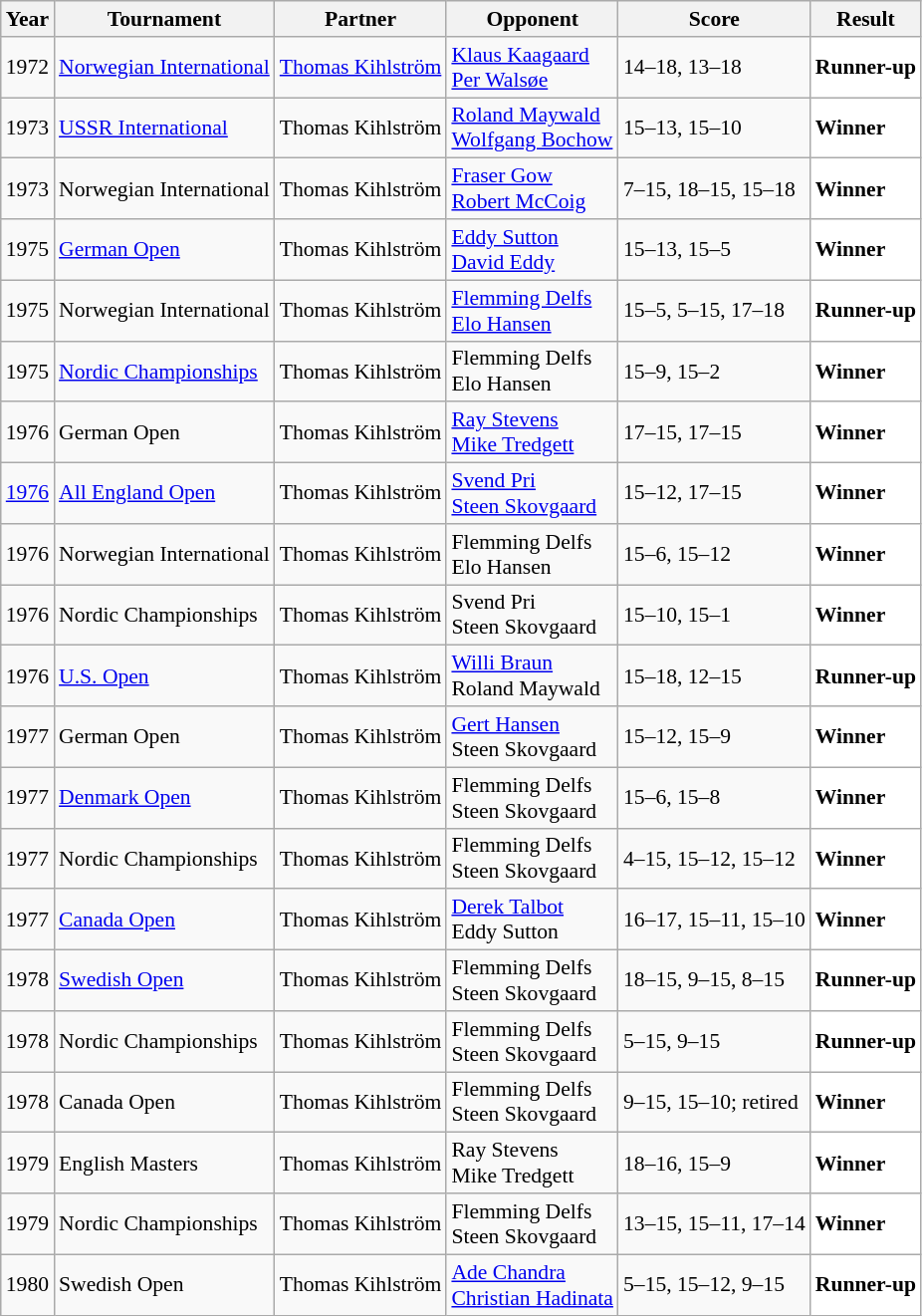<table class="sortable wikitable" style="font-size: 90%;">
<tr>
<th>Year</th>
<th>Tournament</th>
<th>Partner</th>
<th>Opponent</th>
<th>Score</th>
<th>Result</th>
</tr>
<tr>
<td align="center">1972</td>
<td><a href='#'>Norwegian International</a></td>
<td> <a href='#'>Thomas Kihlström</a></td>
<td> <a href='#'>Klaus Kaagaard</a><br> <a href='#'>Per Walsøe</a></td>
<td>14–18, 13–18</td>
<td style="text-align:left; background:white"> <strong>Runner-up</strong></td>
</tr>
<tr>
<td align="center">1973</td>
<td><a href='#'>USSR International</a></td>
<td> Thomas Kihlström</td>
<td> <a href='#'>Roland Maywald</a><br> <a href='#'>Wolfgang Bochow</a></td>
<td>15–13, 15–10</td>
<td style="text-align:left; background:white"> <strong>Winner</strong></td>
</tr>
<tr>
<td align="center">1973</td>
<td>Norwegian International</td>
<td> Thomas Kihlström</td>
<td> <a href='#'>Fraser Gow</a><br> <a href='#'>Robert McCoig</a></td>
<td>7–15, 18–15, 15–18</td>
<td style="text-align:left; background:white"> <strong>Winner</strong></td>
</tr>
<tr>
<td align="center">1975</td>
<td><a href='#'>German Open</a></td>
<td> Thomas Kihlström</td>
<td> <a href='#'>Eddy Sutton</a><br> <a href='#'>David Eddy</a></td>
<td>15–13, 15–5</td>
<td style="text-align:left; background:white"> <strong>Winner</strong></td>
</tr>
<tr>
<td align="center">1975</td>
<td>Norwegian International</td>
<td> Thomas Kihlström</td>
<td> <a href='#'>Flemming Delfs</a> <br> <a href='#'>Elo Hansen</a></td>
<td>15–5, 5–15, 17–18</td>
<td style="text-align:left; background:white"> <strong>Runner-up</strong></td>
</tr>
<tr>
<td align="center">1975</td>
<td align="left"><a href='#'>Nordic Championships</a></td>
<td align="left"> Thomas Kihlström</td>
<td align="left"> Flemming Delfs<br> Elo Hansen</td>
<td align="left">15–9, 15–2</td>
<td style="text-align:left; background:white"> <strong>Winner</strong></td>
</tr>
<tr>
<td align="center">1976</td>
<td>German Open</td>
<td> Thomas Kihlström</td>
<td> <a href='#'>Ray Stevens</a><br> <a href='#'>Mike Tredgett</a></td>
<td>17–15, 17–15</td>
<td style="text-align:left; background:white"> <strong>Winner</strong></td>
</tr>
<tr>
<td align="center"><a href='#'>1976</a></td>
<td><a href='#'>All England Open</a></td>
<td> Thomas Kihlström</td>
<td> <a href='#'>Svend Pri</a><br> <a href='#'>Steen Skovgaard</a></td>
<td>15–12, 17–15</td>
<td style="text-align:left; background:white"> <strong>Winner</strong></td>
</tr>
<tr>
<td align="center">1976</td>
<td>Norwegian International</td>
<td> Thomas Kihlström</td>
<td> Flemming Delfs <br> Elo Hansen</td>
<td>15–6, 15–12</td>
<td style="text-align:left; background:white"> <strong>Winner</strong></td>
</tr>
<tr>
<td align="center">1976</td>
<td align="left">Nordic Championships</td>
<td align="left"> Thomas Kihlström</td>
<td align="left"> Svend Pri<br> Steen Skovgaard</td>
<td align="left">15–10, 15–1</td>
<td style="text-align:left; background:white"> <strong>Winner</strong></td>
</tr>
<tr>
<td align="center">1976</td>
<td><a href='#'>U.S. Open</a></td>
<td> Thomas Kihlström</td>
<td> <a href='#'>Willi Braun</a><br> Roland Maywald</td>
<td>15–18, 12–15</td>
<td style="text-align:left; background:white"> <strong>Runner-up</strong></td>
</tr>
<tr>
<td align="center">1977</td>
<td>German Open</td>
<td> Thomas Kihlström</td>
<td> <a href='#'>Gert Hansen</a><br> Steen Skovgaard</td>
<td>15–12, 15–9</td>
<td style="text-align:left; background:white"> <strong>Winner</strong></td>
</tr>
<tr>
<td align="center">1977</td>
<td><a href='#'>Denmark Open</a></td>
<td> Thomas Kihlström</td>
<td> Flemming Delfs<br> Steen Skovgaard</td>
<td>15–6, 15–8</td>
<td style="text-align:left; background:white"> <strong>Winner</strong></td>
</tr>
<tr>
<td align="center">1977</td>
<td align="left">Nordic Championships</td>
<td align="left"> Thomas Kihlström</td>
<td align="left"> Flemming Delfs<br> Steen Skovgaard</td>
<td align="left">4–15, 15–12, 15–12</td>
<td style="text-align:left; background:white"> <strong>Winner</strong></td>
</tr>
<tr>
<td align="center">1977</td>
<td><a href='#'>Canada Open</a></td>
<td> Thomas Kihlström</td>
<td> <a href='#'>Derek Talbot</a><br> Eddy Sutton</td>
<td>16–17, 15–11, 15–10</td>
<td style="text-align:left; background:white"> <strong>Winner</strong></td>
</tr>
<tr>
<td align="center">1978</td>
<td><a href='#'>Swedish Open</a></td>
<td> Thomas Kihlström</td>
<td> Flemming Delfs<br> Steen Skovgaard</td>
<td>18–15, 9–15, 8–15</td>
<td style="text-align:left; background:white"> <strong>Runner-up</strong></td>
</tr>
<tr>
<td align="center">1978</td>
<td>Nordic Championships</td>
<td> Thomas Kihlström</td>
<td> Flemming Delfs<br> Steen Skovgaard</td>
<td>5–15, 9–15</td>
<td style="text-align:left; background:white"> <strong>Runner-up</strong></td>
</tr>
<tr>
<td align="center">1978</td>
<td>Canada Open</td>
<td> Thomas Kihlström</td>
<td> Flemming Delfs<br> Steen Skovgaard</td>
<td>9–15, 15–10; retired</td>
<td style="text-align:left; background:white"> <strong>Winner</strong></td>
</tr>
<tr>
<td align="center">1979</td>
<td>English Masters</td>
<td> Thomas Kihlström</td>
<td> Ray Stevens<br> Mike Tredgett</td>
<td>18–16, 15–9</td>
<td style="text-align:left; background:white"> <strong>Winner</strong></td>
</tr>
<tr>
<td align="center">1979</td>
<td align="left">Nordic Championships</td>
<td align="left"> Thomas Kihlström</td>
<td align="left"> Flemming Delfs<br> Steen Skovgaard</td>
<td align="left">13–15, 15–11, 17–14</td>
<td style="text-align:left; background:white"> <strong>Winner</strong></td>
</tr>
<tr>
<td align="center">1980</td>
<td>Swedish Open</td>
<td> Thomas Kihlström</td>
<td> <a href='#'>Ade Chandra</a><br> <a href='#'>Christian Hadinata</a></td>
<td>5–15, 15–12, 9–15</td>
<td style="text-align:left; background:white"> <strong>Runner-up</strong></td>
</tr>
</table>
